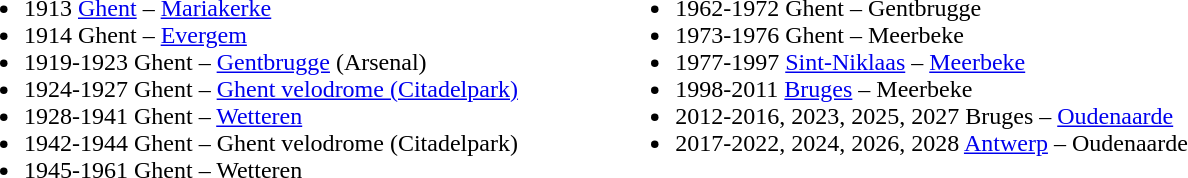<table class="toccolours" cellpadding="2" width="70%">
<tr>
<td valign="top"><br><ul><li>1913 <a href='#'>Ghent</a> – <a href='#'>Mariakerke</a></li><li>1914 Ghent – <a href='#'>Evergem</a></li><li>1919-1923 Ghent – <a href='#'>Gentbrugge</a> (Arsenal)</li><li>1924-1927 Ghent – <a href='#'>Ghent velodrome (Citadelpark)</a></li><li>1928-1941 Ghent – <a href='#'>Wetteren</a></li><li>1942-1944 Ghent – Ghent velodrome (Citadelpark)</li><li>1945-1961 Ghent – Wetteren</li></ul></td>
<td valign="top"><br><ul><li>1962-1972 Ghent – Gentbrugge</li><li>1973-1976 Ghent – Meerbeke</li><li>1977-1997 <a href='#'>Sint-Niklaas</a> – <a href='#'>Meerbeke</a></li><li>1998-2011 <a href='#'>Bruges</a> – Meerbeke</li><li>2012-2016, 2023, 2025, 2027 Bruges – <a href='#'>Oudenaarde</a></li><li>2017-2022, 2024, 2026, 2028 <a href='#'>Antwerp</a> – Oudenaarde</li></ul></td>
</tr>
</table>
